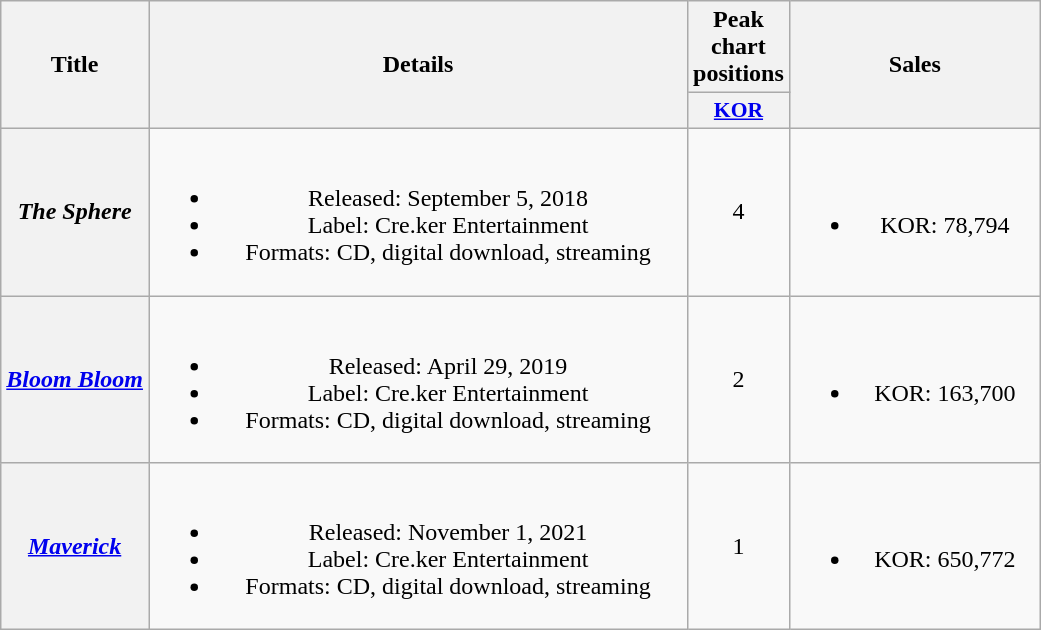<table class="wikitable plainrowheaders" style="text-align:center;">
<tr>
<th scope="col" rowspan="2" 8="width:8em">Title</th>
<th scope="col" rowspan="2" style="width:22em">Details</th>
<th scope="col">Peak chart positions</th>
<th scope="col" rowspan="2" style="width:10em">Sales</th>
</tr>
<tr>
<th scope="col" style="width:3em;font-size:90%;"><a href='#'>KOR</a><br></th>
</tr>
<tr>
<th scope="row"><em>The Sphere</em></th>
<td><br><ul><li>Released: September 5, 2018</li><li>Label: Cre.ker Entertainment</li><li>Formats: CD, digital download, streaming</li></ul></td>
<td>4</td>
<td><br><ul><li>KOR: 78,794</li></ul></td>
</tr>
<tr>
<th scope="row"><em><a href='#'>Bloom Bloom</a></em></th>
<td><br><ul><li>Released: April 29, 2019</li><li>Label: Cre.ker Entertainment</li><li>Formats: CD, digital download, streaming</li></ul></td>
<td>2</td>
<td><br><ul><li>KOR: 163,700</li></ul></td>
</tr>
<tr>
<th scope="row"><em><a href='#'>Maverick</a></em></th>
<td><br><ul><li>Released: November 1, 2021</li><li>Label: Cre.ker Entertainment</li><li>Formats: CD, digital download, streaming</li></ul></td>
<td>1</td>
<td><br><ul><li>KOR: 650,772</li></ul></td>
</tr>
</table>
